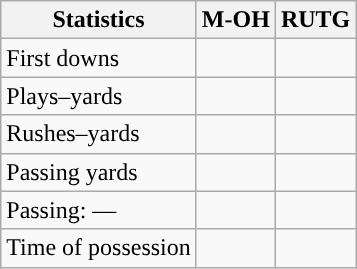<table class="wikitable" style="float:left">
<tr>
<th>Statistics</th>
<th>M-OH</th>
<th>RUTG</th>
</tr>
<tr>
<td>First downs</td>
<td></td>
<td></td>
</tr>
<tr>
<td>Plays–yards</td>
<td></td>
<td></td>
</tr>
<tr>
<td>Rushes–yards</td>
<td></td>
<td></td>
</tr>
<tr>
<td>Passing yards</td>
<td></td>
<td></td>
</tr>
<tr>
<td>Passing: ––</td>
<td></td>
<td></td>
</tr>
<tr>
<td>Time of possession</td>
<td></td>
<td></td>
</tr>
</table>
